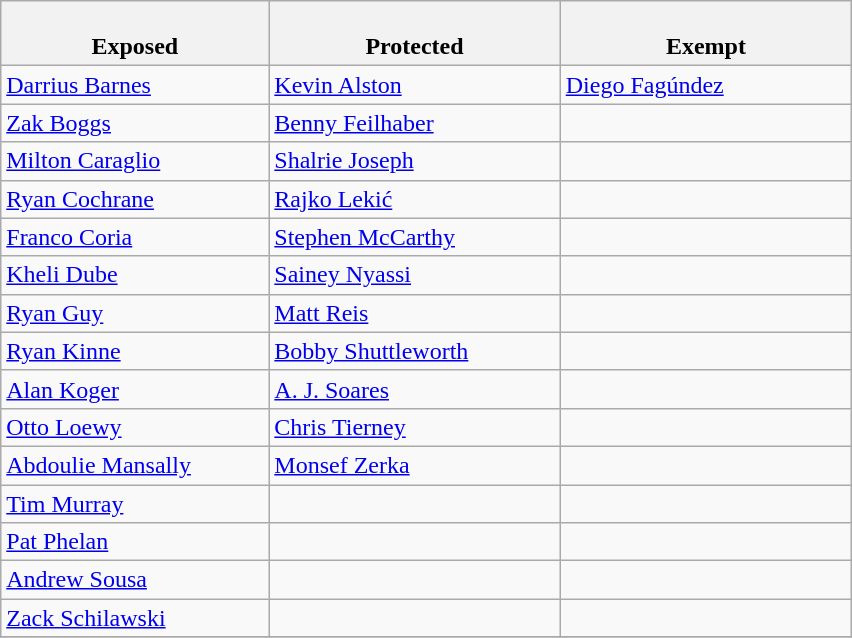<table class="wikitable">
<tr>
<th style="width:23%"><br>Exposed</th>
<th style="width:25%"><br>Protected</th>
<th style="width:25%"><br>Exempt</th>
</tr>
<tr>
<td><a href='#'>Darrius Barnes</a></td>
<td><a href='#'>Kevin Alston</a></td>
<td><a href='#'>Diego Fagúndez</a></td>
</tr>
<tr>
<td><a href='#'>Zak Boggs</a></td>
<td><a href='#'>Benny Feilhaber</a></td>
<td></td>
</tr>
<tr>
<td><a href='#'>Milton Caraglio</a></td>
<td><a href='#'>Shalrie Joseph</a></td>
<td></td>
</tr>
<tr>
<td><a href='#'>Ryan Cochrane</a></td>
<td><a href='#'>Rajko Lekić</a></td>
<td></td>
</tr>
<tr>
<td><a href='#'>Franco Coria</a></td>
<td><a href='#'>Stephen McCarthy</a></td>
<td></td>
</tr>
<tr>
<td><a href='#'>Kheli Dube</a></td>
<td><a href='#'>Sainey Nyassi</a></td>
<td></td>
</tr>
<tr>
<td><a href='#'>Ryan Guy</a></td>
<td><a href='#'>Matt Reis</a></td>
<td></td>
</tr>
<tr>
<td><a href='#'>Ryan Kinne</a></td>
<td><a href='#'>Bobby Shuttleworth</a></td>
<td></td>
</tr>
<tr>
<td><a href='#'>Alan Koger</a></td>
<td><a href='#'>A. J. Soares</a></td>
<td></td>
</tr>
<tr>
<td><a href='#'>Otto Loewy</a></td>
<td><a href='#'>Chris Tierney</a></td>
<td></td>
</tr>
<tr>
<td><a href='#'>Abdoulie Mansally</a></td>
<td><a href='#'>Monsef Zerka</a></td>
<td></td>
</tr>
<tr>
<td><a href='#'>Tim Murray</a></td>
<td></td>
<td></td>
</tr>
<tr>
<td><a href='#'>Pat Phelan</a></td>
<td></td>
<td></td>
</tr>
<tr>
<td><a href='#'>Andrew Sousa</a></td>
<td></td>
<td></td>
</tr>
<tr>
<td><a href='#'>Zack Schilawski</a></td>
<td></td>
<td></td>
</tr>
<tr>
</tr>
</table>
